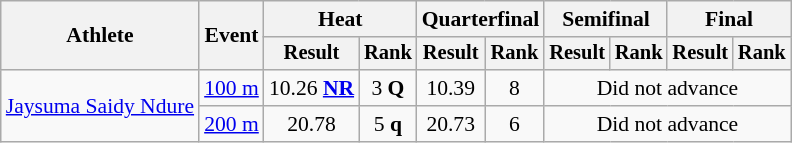<table class=wikitable style="font-size:90%">
<tr>
<th rowspan="2">Athlete</th>
<th rowspan="2">Event</th>
<th colspan="2">Heat</th>
<th colspan="2">Quarterfinal</th>
<th colspan="2">Semifinal</th>
<th colspan="2">Final</th>
</tr>
<tr style="font-size:95%">
<th>Result</th>
<th>Rank</th>
<th>Result</th>
<th>Rank</th>
<th>Result</th>
<th>Rank</th>
<th>Result</th>
<th>Rank</th>
</tr>
<tr align=center>
<td align=left rowspan=2><a href='#'>Jaysuma Saidy Ndure</a></td>
<td align=left><a href='#'>100 m</a></td>
<td>10.26 <strong><a href='#'>NR</a></strong></td>
<td>3 <strong>Q</strong></td>
<td>10.39</td>
<td>8</td>
<td colspan=4>Did not advance</td>
</tr>
<tr align=center>
<td align=left><a href='#'>200 m</a></td>
<td>20.78</td>
<td>5 <strong>q</strong></td>
<td>20.73</td>
<td>6</td>
<td colspan=4>Did not advance</td>
</tr>
</table>
